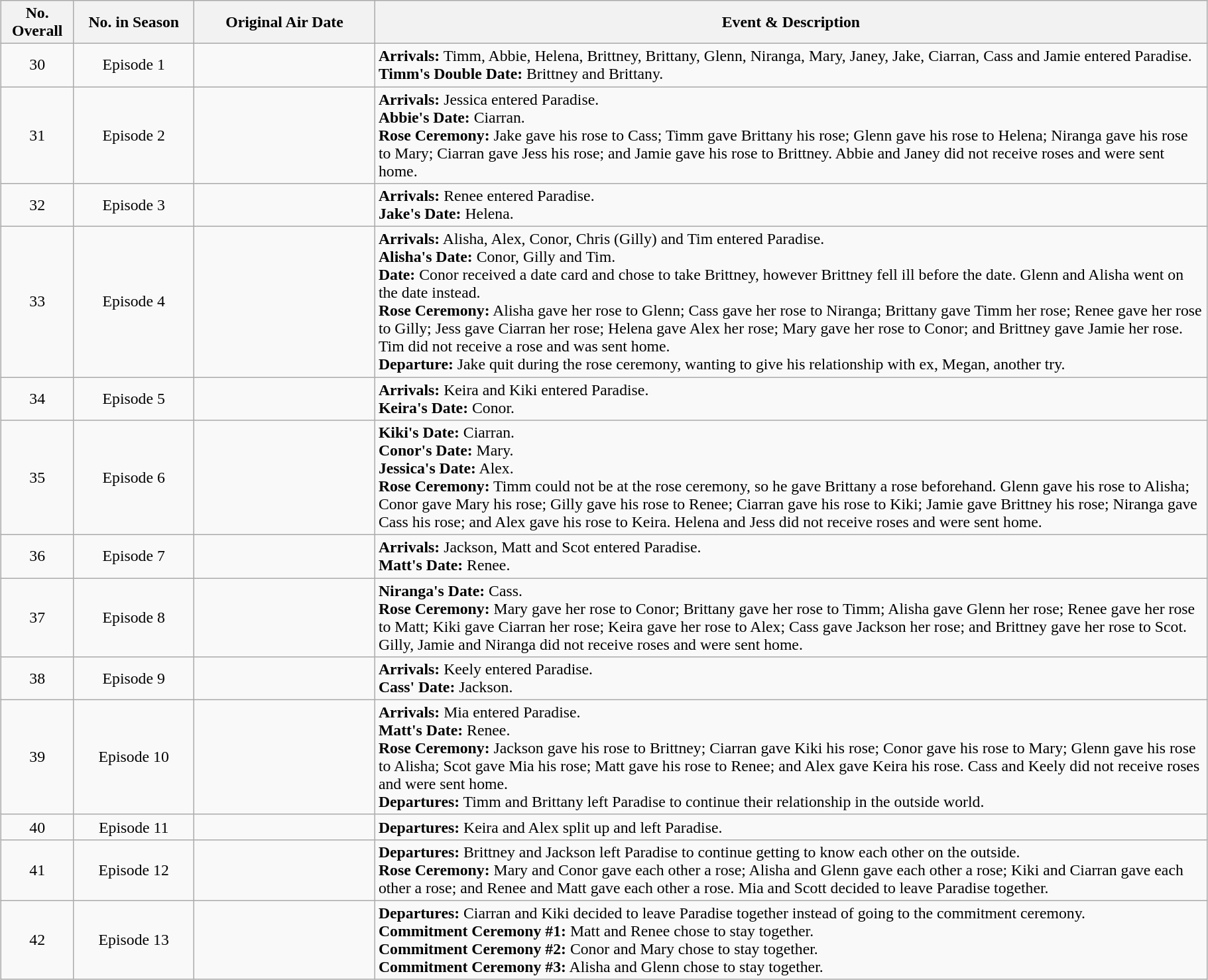<table class="wikitable" style="width: 96%; margin-left: auto; margin-right: auto; font-size:99%;">
<tr>
<th style="width: 6%;">No. Overall</th>
<th style="width: 10%;">No. in Season</th>
<th style="width: 15%;">Original Air Date</th>
<th>Event & Description</th>
</tr>
<tr>
<td style="text-align:center;">30</td>
<td style="text-align:center;">Episode 1</td>
<td style="text-align:center;"></td>
<td><strong>Arrivals:</strong> Timm, Abbie, Helena, Brittney, Brittany, Glenn, Niranga, Mary, Janey, Jake, Ciarran, Cass and Jamie entered Paradise.<br><strong>Timm's Double Date:</strong> Brittney and Brittany.</td>
</tr>
<tr>
<td style="text-align:center;">31</td>
<td style="text-align:center;">Episode 2</td>
<td style="text-align:center;"></td>
<td><strong>Arrivals:</strong> Jessica entered Paradise.<br><strong>Abbie's Date:</strong> Ciarran.<br><strong>Rose Ceremony:</strong> Jake gave his rose to Cass; Timm gave Brittany his rose; Glenn gave his rose to Helena; Niranga gave his rose to Mary; Ciarran gave Jess his rose; and Jamie gave his rose to Brittney. Abbie and Janey did not receive roses and were sent home.</td>
</tr>
<tr>
<td style="text-align:center;">32</td>
<td style="text-align:center;">Episode 3</td>
<td style="text-align:center;"></td>
<td><strong>Arrivals:</strong> Renee entered Paradise.<br><strong>Jake's Date:</strong> Helena.</td>
</tr>
<tr>
<td style="text-align:center;">33</td>
<td style="text-align:center;">Episode 4</td>
<td style="text-align:center;"></td>
<td><strong>Arrivals:</strong> Alisha, Alex, Conor, Chris (Gilly) and Tim entered Paradise.<br><strong>Alisha's Date:</strong> Conor, Gilly and Tim.<br><strong>Date:</strong> Conor received a date card and chose to take Brittney, however Brittney fell ill before the date. Glenn and Alisha went on the date instead.<br><strong>Rose Ceremony:</strong> Alisha gave her rose to Glenn; Cass gave her rose to Niranga; Brittany gave Timm her rose; Renee gave her rose to Gilly; Jess gave Ciarran her rose; Helena gave Alex her rose; Mary gave her rose to Conor; and Brittney gave Jamie her rose. Tim did not receive a rose and was sent home.<br><strong>Departure:</strong> Jake quit during the rose ceremony, wanting to give his relationship with ex, Megan, another try.</td>
</tr>
<tr>
<td style="text-align:center;">34</td>
<td style="text-align:center;">Episode 5</td>
<td style="text-align:center;"></td>
<td><strong>Arrivals:</strong> Keira and Kiki entered Paradise.<br><strong>Keira's Date:</strong> Conor.</td>
</tr>
<tr>
<td style="text-align:center;">35</td>
<td style="text-align:center;">Episode 6</td>
<td style="text-align:center;"></td>
<td><strong>Kiki's Date:</strong> Ciarran.<br><strong>Conor's Date:</strong> Mary.<br><strong>Jessica's Date:</strong> Alex.<br><strong>Rose Ceremony:</strong> Timm could not be at the rose ceremony, so he gave Brittany a rose beforehand. Glenn gave his rose to Alisha; Conor gave Mary his rose; Gilly gave his rose to Renee; Ciarran gave his rose to Kiki; Jamie gave Brittney his rose; Niranga gave Cass his rose; and Alex gave his rose to Keira. Helena and Jess did not receive roses and were sent home.</td>
</tr>
<tr>
<td style="text-align:center;">36</td>
<td style="text-align:center;">Episode 7</td>
<td style="text-align:center;"></td>
<td><strong>Arrivals:</strong> Jackson, Matt and Scot entered Paradise.<br><strong>Matt's Date:</strong> Renee.</td>
</tr>
<tr>
<td style="text-align:center;">37</td>
<td style="text-align:center;">Episode 8</td>
<td style="text-align:center;"></td>
<td><strong>Niranga's Date:</strong> Cass.<br><strong>Rose Ceremony:</strong> Mary gave her rose to Conor; Brittany gave her rose to Timm; Alisha gave Glenn her rose; Renee gave her rose to Matt; Kiki gave Ciarran her rose; Keira gave her rose to Alex; Cass gave Jackson her rose; and Brittney gave her rose to Scot. Gilly, Jamie and Niranga did not receive roses and were sent home.</td>
</tr>
<tr>
<td style="text-align:center;">38</td>
<td style="text-align:center;">Episode 9</td>
<td style="text-align:center;"></td>
<td><strong>Arrivals:</strong> Keely entered Paradise.<br><strong>Cass' Date:</strong> Jackson.</td>
</tr>
<tr>
<td style="text-align:center;">39</td>
<td style="text-align:center;">Episode 10</td>
<td style="text-align:center;"></td>
<td><strong>Arrivals:</strong> Mia entered Paradise.<br><strong>Matt's Date:</strong> Renee.<br><strong>Rose Ceremony:</strong> Jackson gave his rose to Brittney; Ciarran gave Kiki his rose; Conor gave his rose to Mary; Glenn gave his rose to Alisha; Scot gave Mia his rose; Matt gave his rose to Renee; and Alex gave Keira his rose. Cass and Keely did not receive roses and were sent home.<br><strong>Departures:</strong> Timm and Brittany left Paradise to continue their relationship in the outside world.</td>
</tr>
<tr>
<td style="text-align:center;">40</td>
<td style="text-align:center;">Episode 11</td>
<td style="text-align:center;"></td>
<td><strong>Departures:</strong> Keira and Alex split up and left Paradise.</td>
</tr>
<tr>
<td style="text-align:center;">41</td>
<td style="text-align:center;">Episode 12</td>
<td style="text-align:center;"></td>
<td><strong>Departures:</strong> Brittney and Jackson left Paradise to continue getting to know each other on the outside.<br><strong>Rose Ceremony:</strong> Mary and Conor gave each other a rose; Alisha and Glenn gave each other a rose; Kiki and Ciarran gave each other a rose; and Renee and Matt gave each other a rose. Mia and Scott decided to leave Paradise together.</td>
</tr>
<tr>
<td style="text-align:center;">42</td>
<td style="text-align:center;">Episode 13</td>
<td style="text-align:center;"></td>
<td><strong>Departures:</strong> Ciarran and Kiki decided to leave Paradise together instead of going to the commitment ceremony.<br><strong>Commitment Ceremony #1:</strong> Matt and Renee chose to stay together.<br><strong>Commitment Ceremony #2:</strong> Conor and Mary chose to stay together.<br><strong>Commitment Ceremony #3:</strong> Alisha and Glenn chose to stay together.</td>
</tr>
</table>
